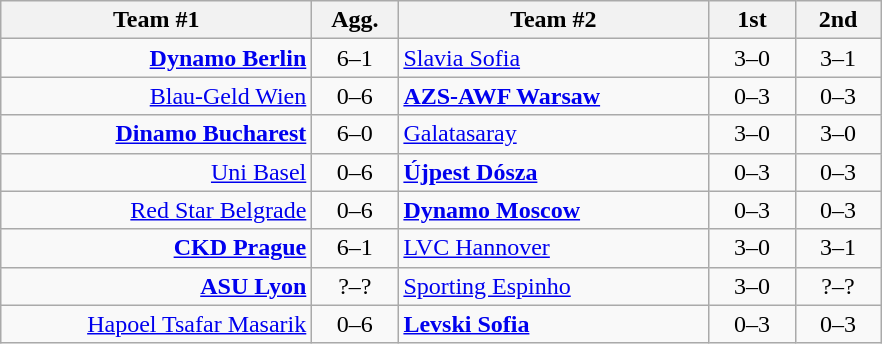<table class=wikitable style="text-align:center">
<tr>
<th width=200>Team #1</th>
<th width=50>Agg.</th>
<th width=200>Team #2</th>
<th width=50>1st</th>
<th width=50>2nd</th>
</tr>
<tr>
<td align=right><strong><a href='#'>Dynamo Berlin</a></strong> </td>
<td>6–1</td>
<td align=left> <a href='#'>Slavia Sofia</a></td>
<td align=center>3–0</td>
<td align=center>3–1</td>
</tr>
<tr>
<td align=right><a href='#'>Blau-Geld Wien</a> </td>
<td>0–6</td>
<td align=left> <strong><a href='#'>AZS-AWF Warsaw</a></strong></td>
<td align=center>0–3</td>
<td align=center>0–3</td>
</tr>
<tr>
<td align=right><strong><a href='#'>Dinamo Bucharest</a></strong> </td>
<td>6–0</td>
<td align=left> <a href='#'>Galatasaray</a></td>
<td align=center>3–0</td>
<td align=center>3–0</td>
</tr>
<tr>
<td align=right><a href='#'>Uni Basel</a> </td>
<td>0–6</td>
<td align=left> <strong><a href='#'>Újpest Dósza</a></strong></td>
<td align=center>0–3</td>
<td align=center>0–3</td>
</tr>
<tr>
<td align=right><a href='#'>Red Star Belgrade</a> </td>
<td>0–6</td>
<td align=left> <strong><a href='#'>Dynamo Moscow</a></strong></td>
<td align=center>0–3</td>
<td align=center>0–3</td>
</tr>
<tr>
<td align=right><strong><a href='#'>CKD Prague</a></strong> </td>
<td>6–1</td>
<td align=left> <a href='#'>LVC Hannover</a></td>
<td align=center>3–0</td>
<td align=center>3–1</td>
</tr>
<tr>
<td align=right><strong><a href='#'>ASU Lyon</a></strong> </td>
<td>?–?</td>
<td align=left> <a href='#'>Sporting Espinho</a></td>
<td align=center>3–0</td>
<td align=center>?–?</td>
</tr>
<tr>
<td align=right><a href='#'>Hapoel Tsafar Masarik</a> </td>
<td>0–6</td>
<td align=left> <strong><a href='#'>Levski Sofia</a></strong></td>
<td align=center>0–3</td>
<td align=center>0–3</td>
</tr>
</table>
